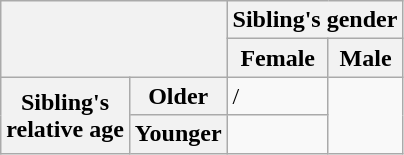<table class="wikitable">
<tr>
<th colspan="2" rowspan="2"> </th>
<th colspan="2">Sibling's gender</th>
</tr>
<tr>
<th>Female</th>
<th>Male</th>
</tr>
<tr>
<th ! rowspan="2">Sibling's<br>relative age</th>
<th>Older</th>
<td>   /</td>
</tr>
<tr>
<th>Younger</th>
<td>   </td>
</tr>
</table>
